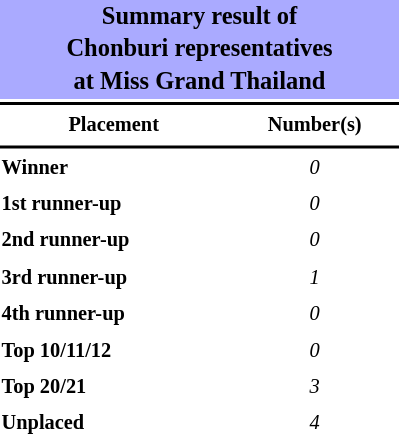<table style="width: 270px; font-size:85%; line-height:1.5em;">
<tr>
<th colspan="2" align="center" style="background:#AAF;"><big>Summary result of<br>Chonburi representatives<br>at Miss Grand Thailand</big></th>
</tr>
<tr>
<td colspan="2" style="background:black"></td>
</tr>
<tr>
<th scope="col">Placement</th>
<th scope="col">Number(s)</th>
</tr>
<tr>
<td colspan="2" style="background:black"></td>
</tr>
<tr>
<td align="left"><strong>Winner</strong></td>
<td align="center"><em>0</em></td>
</tr>
<tr>
<td align="left"><strong>1st runner-up</strong></td>
<td align="center"><em>0</em></td>
</tr>
<tr>
<td align="left"><strong>2nd runner-up</strong></td>
<td align="center"><em>0</em></td>
</tr>
<tr>
<td align="left"><strong>3rd runner-up</strong></td>
<td align="center"><em>1</em></td>
</tr>
<tr>
<td align="left"><strong>4th runner-up</strong></td>
<td align="center"><em>0</em></td>
</tr>
<tr>
<td align="left"><strong>Top 10/11/12</strong></td>
<td align="center"><em>0</em></td>
</tr>
<tr>
<td align="left"><strong>Top 20/21</strong></td>
<td align="center"><em>3</em></td>
</tr>
<tr>
<td align="left"><strong>Unplaced</strong></td>
<td align="center"><em>4</em></td>
</tr>
</table>
